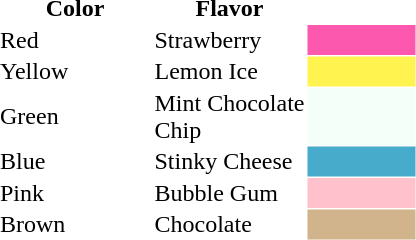<table border="0" cellspacing="1" cellpadding="1">
<tr>
<th width="100">Color</th>
<th width="100">Flavor</th>
<th width="70"> </th>
</tr>
<tr>
<td>Red</td>
<td>Strawberry</td>
<td bgcolor="#FC58AD"> </td>
</tr>
<tr>
<td>Yellow</td>
<td>Lemon Ice</td>
<td bgcolor="#FFF44F"> </td>
</tr>
<tr>
<td>Green</td>
<td>Mint Chocolate Chip</td>
<td bgcolor="#F5FFFA"> </td>
</tr>
<tr>
<td>Blue</td>
<td>Stinky Cheese</td>
<td bgcolor="#47ABCC"> </td>
</tr>
<tr>
<td>Pink</td>
<td>Bubble Gum</td>
<td bgcolor="#FFC1CC"> </td>
</tr>
<tr>
<td>Brown</td>
<td>Chocolate</td>
<td bgcolor="#D2B48C"> </td>
</tr>
</table>
